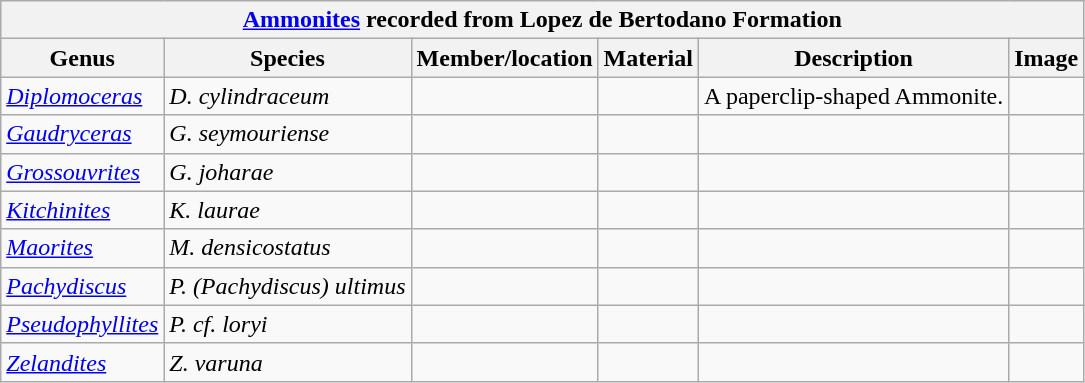<table class="wikitable" align="center">
<tr>
<th colspan="6" align="center"><strong><a href='#'>Ammonites</a></strong> recorded from Lopez de Bertodano Formation</th>
</tr>
<tr>
<th>Genus</th>
<th>Species</th>
<th>Member/location</th>
<th>Material</th>
<th>Description</th>
<th>Image</th>
</tr>
<tr>
<td><em><a href='#'>Diplomoceras</a></em></td>
<td><em>D. cylindraceum</em></td>
<td></td>
<td></td>
<td>A paperclip-shaped Ammonite.</td>
<td></td>
</tr>
<tr>
<td><em><a href='#'>Gaudryceras</a></em></td>
<td><em> G. seymouriense</em></td>
<td></td>
<td></td>
<td></td>
<td></td>
</tr>
<tr>
<td><em><a href='#'>Grossouvrites</a></em></td>
<td><em>G. joharae</em></td>
<td></td>
<td></td>
<td></td>
<td></td>
</tr>
<tr>
<td><em><a href='#'>Kitchinites</a></em></td>
<td><em>K. laurae</em></td>
<td></td>
<td></td>
<td></td>
<td></td>
</tr>
<tr>
<td><em><a href='#'>Maorites</a></em></td>
<td><em>M. densicostatus</em></td>
<td></td>
<td></td>
<td></td>
<td></td>
</tr>
<tr>
<td><em><a href='#'>Pachydiscus</a></em></td>
<td><em>P. (Pachydiscus) ultimus</em></td>
<td></td>
<td></td>
<td></td>
<td></td>
</tr>
<tr>
<td><em><a href='#'>Pseudophyllites</a></em></td>
<td><em>P. cf. loryi</em></td>
<td></td>
<td></td>
<td></td>
<td></td>
</tr>
<tr>
<td><em><a href='#'>Zelandites</a></em></td>
<td><em>Z. varuna</em></td>
<td></td>
<td></td>
<td></td>
<td></td>
</tr>
</table>
